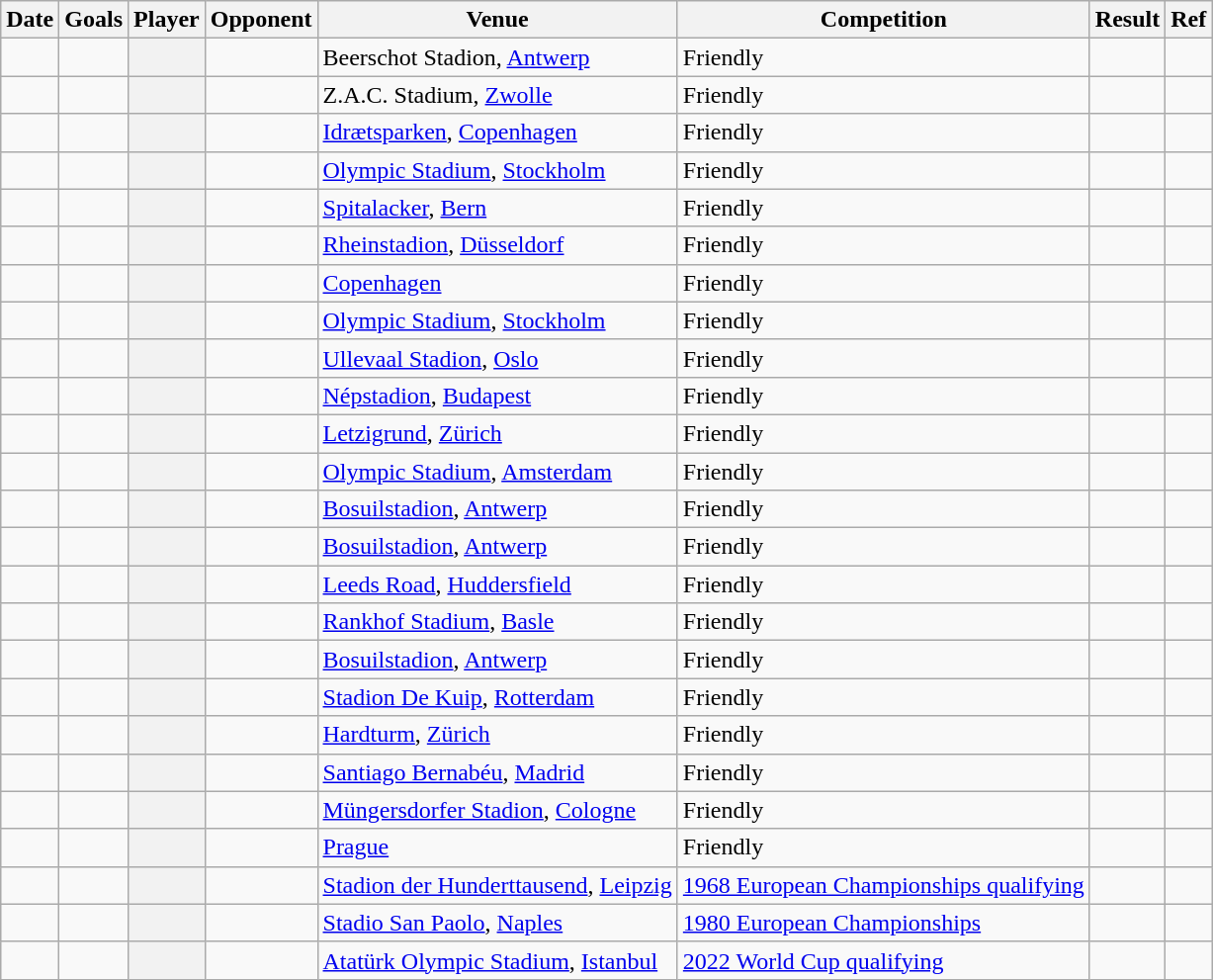<table class="wikitable sortable plainrowheaders">
<tr>
<th scope="col">Date</th>
<th scope="col">Goals</th>
<th scope="col">Player</th>
<th scope="col">Opponent</th>
<th scope="col">Venue</th>
<th scope="col">Competition</th>
<th scope="col" class="align:center">Result</th>
<th scope="col" class="unsortable">Ref</th>
</tr>
<tr>
<td></td>
<td></td>
<th scope="row"></th>
<td></td>
<td>Beerschot Stadion, <a href='#'>Antwerp</a></td>
<td>Friendly</td>
<td data-sort-value="50"></td>
<td></td>
</tr>
<tr>
<td></td>
<td></td>
<th scope="row"></th>
<td></td>
<td>Z.A.C. Stadium, <a href='#'>Zwolle</a></td>
<td>Friendly</td>
<td data-sort-value="05"></td>
<td></td>
</tr>
<tr>
<td></td>
<td></td>
<th scope="row"></th>
<td></td>
<td><a href='#'>Idrætsparken</a>, <a href='#'>Copenhagen</a></td>
<td>Friendly</td>
<td data-sort-value="13"></td>
<td></td>
</tr>
<tr>
<td></td>
<td></td>
<th scope="row"></th>
<td></td>
<td><a href='#'>Olympic Stadium</a>, <a href='#'>Stockholm</a></td>
<td>Friendly</td>
<td data-sort-value="31"></td>
<td></td>
</tr>
<tr>
<td></td>
<td></td>
<th scope="row"></th>
<td></td>
<td><a href='#'>Spitalacker</a>, <a href='#'>Bern</a></td>
<td>Friendly</td>
<td data-sort-value="50"></td>
<td></td>
</tr>
<tr>
<td></td>
<td></td>
<th scope="row"></th>
<td></td>
<td><a href='#'>Rheinstadion</a>, <a href='#'>Düsseldorf</a></td>
<td>Friendly</td>
<td data-sort-value="22"></td>
<td></td>
</tr>
<tr>
<td></td>
<td></td>
<th scope="row"></th>
<td></td>
<td><a href='#'>Copenhagen</a></td>
<td>Friendly</td>
<td data-sort-value="31"></td>
<td></td>
</tr>
<tr>
<td></td>
<td></td>
<th scope="row"></th>
<td></td>
<td><a href='#'>Olympic Stadium</a>, <a href='#'>Stockholm</a></td>
<td>Friendly</td>
<td data-sort-value="42"></td>
<td></td>
</tr>
<tr>
<td></td>
<td></td>
<th scope="row"></th>
<td></td>
<td><a href='#'>Ullevaal Stadion</a>, <a href='#'>Oslo</a></td>
<td>Friendly</td>
<td data-sort-value="04"></td>
<td></td>
</tr>
<tr>
<td></td>
<td></td>
<th scope="row"></th>
<td></td>
<td><a href='#'>Népstadion</a>, <a href='#'>Budapest</a></td>
<td>Friendly</td>
<td data-sort-value="42"></td>
<td></td>
</tr>
<tr>
<td></td>
<td></td>
<th scope="row"></th>
<td></td>
<td><a href='#'>Letzigrund</a>, <a href='#'>Zürich</a></td>
<td>Friendly</td>
<td data-sort-value="33"></td>
<td></td>
</tr>
<tr>
<td></td>
<td></td>
<th scope="row"></th>
<td></td>
<td><a href='#'>Olympic Stadium</a>, <a href='#'>Amsterdam</a></td>
<td>Friendly</td>
<td data-sort-value="14"></td>
<td></td>
</tr>
<tr>
<td></td>
<td></td>
<th scope="row"></th>
<td></td>
<td><a href='#'>Bosuilstadion</a>, <a href='#'>Antwerp</a></td>
<td>Friendly</td>
<td data-sort-value="14"></td>
<td></td>
</tr>
<tr>
<td></td>
<td></td>
<th scope="row"></th>
<td></td>
<td><a href='#'>Bosuilstadion</a>, <a href='#'>Antwerp</a></td>
<td>Friendly</td>
<td data-sort-value="61"></td>
<td></td>
</tr>
<tr>
<td></td>
<td></td>
<th scope="row"></th>
<td></td>
<td><a href='#'>Leeds Road</a>, <a href='#'>Huddersfield</a></td>
<td>Friendly</td>
<td data-sort-value="62"></td>
<td></td>
</tr>
<tr>
<td></td>
<td></td>
<th scope="row"></th>
<td></td>
<td><a href='#'>Rankhof Stadium</a>, <a href='#'>Basle</a></td>
<td>Friendly</td>
<td data-sort-value="25"></td>
<td></td>
</tr>
<tr>
<td></td>
<td></td>
<th scope="row"></th>
<td></td>
<td><a href='#'>Bosuilstadion</a>, <a href='#'>Antwerp</a></td>
<td>Friendly</td>
<td data-sort-value="52"></td>
<td></td>
</tr>
<tr>
<td></td>
<td></td>
<th scope="row"></th>
<td></td>
<td><a href='#'>Stadion De Kuip</a>, <a href='#'>Rotterdam</a></td>
<td>Friendly</td>
<td data-sort-value="16"></td>
<td></td>
</tr>
<tr>
<td></td>
<td></td>
<th scope="row"></th>
<td></td>
<td><a href='#'>Hardturm</a>, <a href='#'>Zürich</a></td>
<td>Friendly</td>
<td data-sort-value="21"></td>
<td></td>
</tr>
<tr>
<td></td>
<td></td>
<th scope="row"></th>
<td></td>
<td><a href='#'>Santiago Bernabéu</a>, <a href='#'>Madrid</a></td>
<td>Friendly</td>
<td data-sort-value="41"></td>
<td></td>
</tr>
<tr>
<td></td>
<td></td>
<th scope="row"></th>
<td></td>
<td><a href='#'>Müngersdorfer Stadion</a>, <a href='#'>Cologne</a></td>
<td>Friendly</td>
<td data-sort-value="70"></td>
<td></td>
</tr>
<tr>
<td></td>
<td></td>
<th scope="row"></th>
<td></td>
<td><a href='#'>Prague</a></td>
<td>Friendly</td>
<td data-sort-value="40"></td>
<td></td>
</tr>
<tr>
<td></td>
<td></td>
<th scope="row"></th>
<td></td>
<td><a href='#'>Stadion der Hunderttausend</a>, <a href='#'>Leipzig</a></td>
<td><a href='#'>1968 European Championships qualifying</a></td>
<td data-sort-value="13"></td>
<td></td>
</tr>
<tr>
<td></td>
<td></td>
<th scope="row"></th>
<td></td>
<td><a href='#'>Stadio San Paolo</a>, <a href='#'>Naples</a></td>
<td><a href='#'>1980 European Championships</a></td>
<td data-sort-value="12"></td>
<td></td>
</tr>
<tr>
<td></td>
<td></td>
<th scope="row"></th>
<td></td>
<td><a href='#'>Atatürk Olympic Stadium</a>, <a href='#'>Istanbul</a></td>
<td><a href='#'>2022 World Cup qualifying</a></td>
<td data-sort-value="22"></td>
<td></td>
</tr>
</table>
